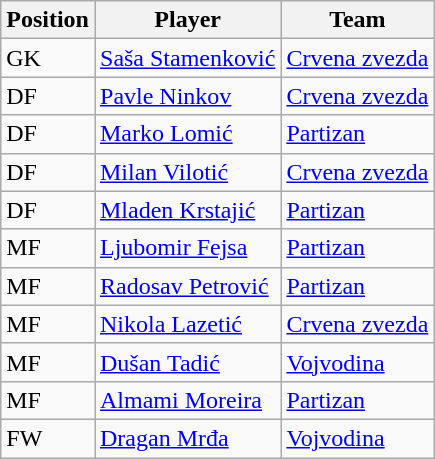<table class="wikitable">
<tr>
<th>Position</th>
<th>Player</th>
<th>Team</th>
</tr>
<tr>
<td>GK</td>
<td> <a href='#'>Saša Stamenković</a></td>
<td><a href='#'>Crvena zvezda</a></td>
</tr>
<tr>
<td>DF</td>
<td> <a href='#'>Pavle Ninkov</a></td>
<td><a href='#'>Crvena zvezda</a></td>
</tr>
<tr>
<td>DF</td>
<td> <a href='#'>Marko Lomić</a></td>
<td><a href='#'>Partizan</a></td>
</tr>
<tr>
<td>DF</td>
<td> <a href='#'>Milan Vilotić</a></td>
<td><a href='#'>Crvena zvezda</a></td>
</tr>
<tr>
<td>DF</td>
<td> <a href='#'>Mladen Krstajić</a></td>
<td><a href='#'>Partizan</a></td>
</tr>
<tr>
<td>MF</td>
<td> <a href='#'>Ljubomir Fejsa</a></td>
<td><a href='#'>Partizan</a></td>
</tr>
<tr>
<td>MF</td>
<td> <a href='#'>Radosav Petrović</a></td>
<td><a href='#'>Partizan</a></td>
</tr>
<tr>
<td>MF</td>
<td> <a href='#'>Nikola Lazetić</a></td>
<td><a href='#'>Crvena zvezda</a></td>
</tr>
<tr>
<td>MF</td>
<td> <a href='#'>Dušan Tadić</a></td>
<td><a href='#'>Vojvodina</a></td>
</tr>
<tr>
<td>MF</td>
<td> <a href='#'>Almami Moreira</a></td>
<td><a href='#'>Partizan</a></td>
</tr>
<tr>
<td>FW</td>
<td> <a href='#'>Dragan Mrđa</a></td>
<td><a href='#'>Vojvodina</a></td>
</tr>
</table>
